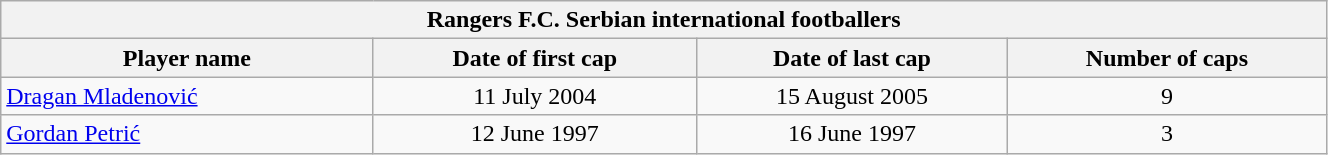<table class="wikitable plainrowheaders" style="width: 70%;">
<tr>
<th colspan=5>Rangers F.C. Serbian international footballers </th>
</tr>
<tr>
<th scope="col">Player name</th>
<th scope="col">Date of first cap</th>
<th scope="col">Date of last cap</th>
<th scope="col">Number of caps</th>
</tr>
<tr>
<td><a href='#'>Dragan Mladenović</a></td>
<td align="center">11 July 2004</td>
<td align="center">15 August 2005</td>
<td align="center">9</td>
</tr>
<tr>
<td><a href='#'>Gordan Petrić</a></td>
<td align="center">12 June 1997</td>
<td align="center">16 June 1997</td>
<td align="center">3</td>
</tr>
</table>
